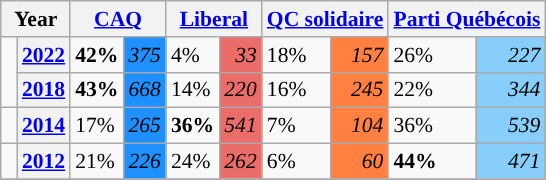<table class="wikitable" style="width:400; font-size:90%; margin-left:1em;">
<tr>
<th colspan="2" scope="col">Year</th>
<th colspan="2" scope="col"><a href='#'>CAQ</a></th>
<th colspan="2" scope="col"><a href='#'>Liberal</a></th>
<th colspan="2" scope="col"><a href='#'>QC solidaire</a></th>
<th colspan="2" scope="col"><a href='#'>Parti Québécois</a></th>
</tr>
<tr>
<td rowspan="2" style="width: 0.25em; background-color: "></td>
<th><a href='#'>2022</a></th>
<td><strong>42%</strong></td>
<td style="text-align:right; background:#1E90FF;"><em>375</em></td>
<td>4%</td>
<td style="text-align:right; background:#EA6D6A;"><em>33</em></td>
<td>18%</td>
<td style="text-align:right; background:#FF8040;"><em>157</em></td>
<td>26%</td>
<td style="text-align:right; background:#87CEFA;"><em>227</em></td>
</tr>
<tr>
<th><a href='#'>2018</a></th>
<td><strong>43%</strong></td>
<td style="text-align:right; background:#1E90FF;"><em>668</em></td>
<td>14%</td>
<td style="text-align:right; background:#EA6D6A;"><em>220</em></td>
<td>16%</td>
<td style="text-align:right; background:#FF8040;"><em>245</em></td>
<td>22%</td>
<td style="text-align:right; background:#87CEFA;"><em>344</em></td>
</tr>
<tr>
<td style="width: 0.25em; background-color: "></td>
<th><a href='#'>2014</a></th>
<td>17%</td>
<td style="text-align:right; background:#1E90FF;"><em>265</em></td>
<td><strong>36%</strong></td>
<td style="text-align:right; background:#EA6D6A;"><em>541</em></td>
<td>7%</td>
<td style="text-align:right; background:#FF8040;"><em>104</em></td>
<td>36%</td>
<td style="text-align:right; background:#87CEFA;"><em>539</em></td>
</tr>
<tr>
<td style="width: 0.25em; background-color: "></td>
<th><a href='#'>2012</a></th>
<td>21%</td>
<td style="text-align:right; background:#1E90FF;"><em>226</em></td>
<td>24%</td>
<td style="text-align:right; background:#EA6D6A;"><em>262</em></td>
<td>6%</td>
<td style="text-align:right; background:#FF8040;"><em>60</em></td>
<td><strong>44%</strong></td>
<td style="text-align:right; background:#87CEFA;"><em>471</em></td>
</tr>
<tr>
</tr>
</table>
